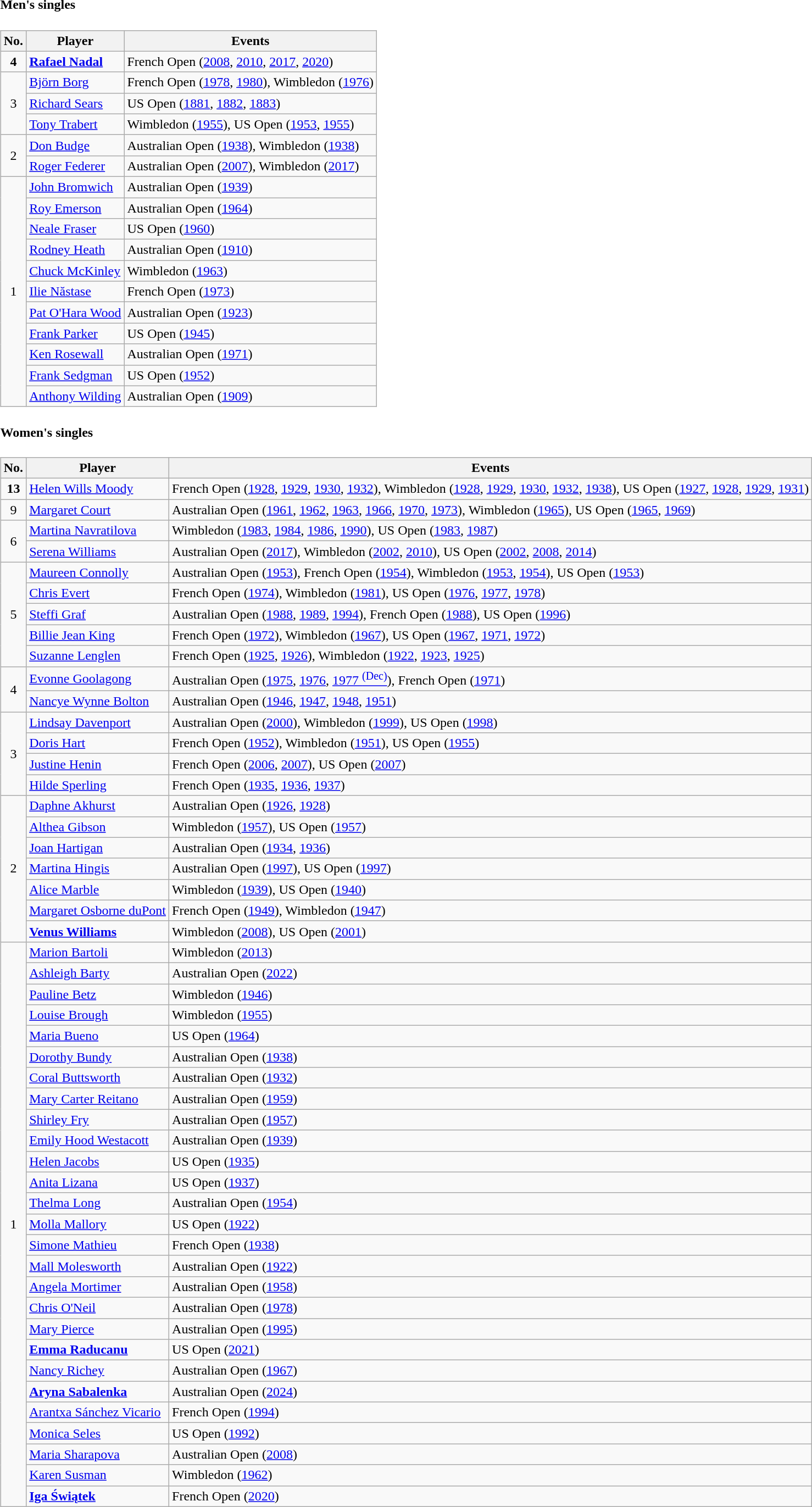<table>
<tr style="vertical-align:top">
<td><br><h4>Men's singles</h4>
<table class="wikitable mw-datatable sticky-table-row1">
<tr>
<th scope="col">No.</th>
<th scope="col" style="text-width:170">Player</th>
<th scope="col" style="text-width:250">Events</th>
</tr>
<tr>
<td style="text-align: center; width: 20px;"><strong>4</strong></td>
<td> <strong><a href='#'>Rafael Nadal</a></strong></td>
<td>French Open (<a href='#'>2008</a>, <a href='#'>2010</a>, <a href='#'>2017</a>, <a href='#'>2020</a>)</td>
</tr>
<tr>
<td rowspan="3" style="text-align: center;">3</td>
<td> <a href='#'>Björn Borg</a></td>
<td>French Open (<a href='#'>1978</a>, <a href='#'>1980</a>), Wimbledon (<a href='#'>1976</a>)</td>
</tr>
<tr>
<td> <a href='#'>Richard Sears</a></td>
<td>US Open (<a href='#'>1881</a>, <a href='#'>1882</a>, <a href='#'>1883</a>)</td>
</tr>
<tr>
<td> <a href='#'>Tony Trabert</a></td>
<td>Wimbledon (<a href='#'>1955</a>), US Open (<a href='#'>1953</a>, <a href='#'>1955</a>)</td>
</tr>
<tr>
<td rowspan="2" style="text-align: center;">2</td>
<td> <a href='#'>Don Budge</a></td>
<td>Australian Open (<a href='#'>1938</a>), Wimbledon (<a href='#'>1938</a>)</td>
</tr>
<tr>
<td> <a href='#'>Roger Federer</a></td>
<td>Australian Open (<a href='#'>2007</a>), Wimbledon (<a href='#'>2017</a>)</td>
</tr>
<tr>
<td rowspan="11" style="text-align: center;">1</td>
<td> <a href='#'>John Bromwich</a></td>
<td>Australian Open (<a href='#'>1939</a>)</td>
</tr>
<tr>
<td> <a href='#'>Roy Emerson</a></td>
<td>Australian Open (<a href='#'>1964</a>)</td>
</tr>
<tr>
<td> <a href='#'>Neale Fraser</a></td>
<td>US Open (<a href='#'>1960</a>)</td>
</tr>
<tr>
<td> <a href='#'>Rodney Heath</a></td>
<td>Australian Open (<a href='#'>1910</a>)</td>
</tr>
<tr>
<td> <a href='#'>Chuck McKinley</a></td>
<td>Wimbledon (<a href='#'>1963</a>)</td>
</tr>
<tr>
<td> <a href='#'>Ilie Năstase</a></td>
<td>French Open (<a href='#'>1973</a>)</td>
</tr>
<tr>
<td> <a href='#'>Pat O'Hara Wood</a></td>
<td>Australian Open (<a href='#'>1923</a>)</td>
</tr>
<tr>
<td> <a href='#'>Frank Parker</a></td>
<td>US Open (<a href='#'>1945</a>)</td>
</tr>
<tr>
<td> <a href='#'>Ken Rosewall</a></td>
<td>Australian Open (<a href='#'>1971</a>)</td>
</tr>
<tr>
<td> <a href='#'>Frank Sedgman</a></td>
<td>US Open (<a href='#'>1952</a>)</td>
</tr>
<tr>
<td> <a href='#'>Anthony Wilding</a></td>
<td>Australian Open (<a href='#'>1909</a>)</td>
</tr>
</table>


<h4>Women's singles</h4>
<table class="wikitable mw-datatable sticky-table-row1">
<tr>
<th scope="col">No.</th>
<th scope="col" style="text-width:155">Player</th>
<th scope="col" style="text-width:200">Events</th>
</tr>
<tr>
<td style="text-align:center"><strong>13</strong></td>
<td> <a href='#'>Helen Wills Moody</a></td>
<td>French Open (<a href='#'>1928</a>, <a href='#'>1929</a>, <a href='#'>1930</a>, <a href='#'>1932</a>), Wimbledon (<a href='#'>1928</a>, <a href='#'>1929</a>, <a href='#'>1930</a>, <a href='#'>1932</a>, <a href='#'>1938</a>), US Open (<a href='#'>1927</a>, <a href='#'>1928</a>, <a href='#'>1929</a>, <a href='#'>1931</a>)</td>
</tr>
<tr>
<td style="text-align:center">9</td>
<td> <a href='#'>Margaret Court</a></td>
<td>Australian Open (<a href='#'>1961</a>, <a href='#'>1962</a>, <a href='#'>1963</a>, <a href='#'>1966</a>, <a href='#'>1970</a>, <a href='#'>1973</a>), Wimbledon (<a href='#'>1965</a>), US Open (<a href='#'>1965</a>, <a href='#'>1969</a>)</td>
</tr>
<tr>
<td rowspan="2" style="text-align:center">6</td>
<td> <a href='#'>Martina Navratilova</a></td>
<td>Wimbledon (<a href='#'>1983</a>, <a href='#'>1984</a>, <a href='#'>1986</a>, <a href='#'>1990</a>), US Open (<a href='#'>1983</a>, <a href='#'>1987</a>)</td>
</tr>
<tr>
<td> <a href='#'>Serena Williams</a></td>
<td>Australian Open (<a href='#'>2017</a>), Wimbledon (<a href='#'>2002</a>, <a href='#'>2010</a>), US Open (<a href='#'>2002</a>, <a href='#'>2008</a>, <a href='#'>2014</a>)</td>
</tr>
<tr>
<td rowspan="5" style="text-align:center">5</td>
<td> <a href='#'>Maureen Connolly</a></td>
<td>Australian Open (<a href='#'>1953</a>), French Open (<a href='#'>1954</a>), Wimbledon (<a href='#'>1953</a>, <a href='#'>1954</a>), US Open (<a href='#'>1953</a>)</td>
</tr>
<tr>
<td> <a href='#'>Chris Evert</a></td>
<td>French Open (<a href='#'>1974</a>), Wimbledon (<a href='#'>1981</a>), US Open (<a href='#'>1976</a>, <a href='#'>1977</a>, <a href='#'>1978</a>)</td>
</tr>
<tr>
<td> <a href='#'>Steffi Graf</a></td>
<td>Australian Open (<a href='#'>1988</a>, <a href='#'>1989</a>, <a href='#'>1994</a>), French Open (<a href='#'>1988</a>), US Open (<a href='#'>1996</a>)</td>
</tr>
<tr>
<td> <a href='#'>Billie Jean King</a></td>
<td>French Open (<a href='#'>1972</a>), Wimbledon (<a href='#'>1967</a>), US Open (<a href='#'>1967</a>, <a href='#'>1971</a>, <a href='#'>1972</a>)</td>
</tr>
<tr>
<td> <a href='#'>Suzanne Lenglen</a></td>
<td>French Open (<a href='#'>1925</a>, <a href='#'>1926</a>), Wimbledon (<a href='#'>1922</a>, <a href='#'>1923</a>, <a href='#'>1925</a>)</td>
</tr>
<tr>
<td rowspan="2" style="text-align:center">4</td>
<td> <a href='#'>Evonne Goolagong</a></td>
<td>Australian Open (<a href='#'>1975</a>, <a href='#'>1976</a>, <a href='#'>1977 <sup>(Dec)</sup></a>), French Open (<a href='#'>1971</a>)</td>
</tr>
<tr>
<td> <a href='#'>Nancye Wynne Bolton</a></td>
<td>Australian Open (<a href='#'>1946</a>, <a href='#'>1947</a>, <a href='#'>1948</a>, <a href='#'>1951</a>)</td>
</tr>
<tr>
<td rowspan="4" style="text-align:center">3</td>
<td> <a href='#'>Lindsay Davenport</a></td>
<td>Australian Open (<a href='#'>2000</a>), Wimbledon (<a href='#'>1999</a>), US Open (<a href='#'>1998</a>)</td>
</tr>
<tr>
<td> <a href='#'>Doris Hart</a></td>
<td>French Open (<a href='#'>1952</a>), Wimbledon (<a href='#'>1951</a>), US Open (<a href='#'>1955</a>)</td>
</tr>
<tr>
<td> <a href='#'>Justine Henin</a></td>
<td>French Open (<a href='#'>2006</a>, <a href='#'>2007</a>), US Open (<a href='#'>2007</a>)</td>
</tr>
<tr>
<td> <a href='#'>Hilde Sperling</a></td>
<td>French Open (<a href='#'>1935</a>, <a href='#'>1936</a>, <a href='#'>1937</a>)</td>
</tr>
<tr>
<td rowspan="7" style="text-align:center">2</td>
<td> <a href='#'>Daphne Akhurst</a></td>
<td>Australian Open (<a href='#'>1926</a>, <a href='#'>1928</a>)</td>
</tr>
<tr>
<td> <a href='#'>Althea Gibson</a></td>
<td>Wimbledon (<a href='#'>1957</a>), US Open (<a href='#'>1957</a>)</td>
</tr>
<tr>
<td> <a href='#'>Joan Hartigan</a></td>
<td>Australian Open (<a href='#'>1934</a>, <a href='#'>1936</a>)</td>
</tr>
<tr>
<td> <a href='#'>Martina Hingis</a></td>
<td>Australian Open (<a href='#'>1997</a>), US Open (<a href='#'>1997</a>)</td>
</tr>
<tr>
<td> <a href='#'>Alice Marble</a></td>
<td>Wimbledon (<a href='#'>1939</a>), US Open (<a href='#'>1940</a>)</td>
</tr>
<tr>
<td> <a href='#'>Margaret Osborne duPont</a></td>
<td>French Open (<a href='#'>1949</a>), Wimbledon (<a href='#'>1947</a>)</td>
</tr>
<tr>
<td> <strong><a href='#'>Venus Williams</a></strong></td>
<td>Wimbledon (<a href='#'>2008</a>), US Open (<a href='#'>2001</a>)</td>
</tr>
<tr>
<td rowspan="27" style="text-align:center">1</td>
<td> <a href='#'>Marion Bartoli</a></td>
<td>Wimbledon (<a href='#'>2013</a>)</td>
</tr>
<tr>
<td> <a href='#'>Ashleigh Barty</a></td>
<td>Australian Open (<a href='#'>2022</a>)</td>
</tr>
<tr>
<td> <a href='#'>Pauline Betz</a></td>
<td>Wimbledon (<a href='#'>1946</a>)</td>
</tr>
<tr>
<td> <a href='#'>Louise Brough</a></td>
<td>Wimbledon (<a href='#'>1955</a>)</td>
</tr>
<tr>
<td> <a href='#'>Maria Bueno</a></td>
<td>US Open (<a href='#'>1964</a>)</td>
</tr>
<tr>
<td> <a href='#'>Dorothy Bundy</a></td>
<td>Australian Open (<a href='#'>1938</a>)</td>
</tr>
<tr>
<td> <a href='#'>Coral Buttsworth</a></td>
<td>Australian Open (<a href='#'>1932</a>)</td>
</tr>
<tr>
<td> <a href='#'>Mary Carter Reitano</a></td>
<td>Australian Open (<a href='#'>1959</a>)</td>
</tr>
<tr>
<td> <a href='#'>Shirley Fry</a></td>
<td>Australian Open (<a href='#'>1957</a>)</td>
</tr>
<tr>
<td> <a href='#'>Emily Hood Westacott</a></td>
<td>Australian Open (<a href='#'>1939</a>)</td>
</tr>
<tr>
<td> <a href='#'>Helen Jacobs</a></td>
<td>US Open (<a href='#'>1935</a>)</td>
</tr>
<tr>
<td> <a href='#'>Anita Lizana</a></td>
<td>US Open (<a href='#'>1937</a>)</td>
</tr>
<tr>
<td> <a href='#'>Thelma Long</a></td>
<td>Australian Open (<a href='#'>1954</a>)</td>
</tr>
<tr>
<td> <a href='#'>Molla Mallory</a></td>
<td>US Open (<a href='#'>1922</a>)</td>
</tr>
<tr>
<td> <a href='#'>Simone Mathieu</a></td>
<td>French Open (<a href='#'>1938</a>)</td>
</tr>
<tr>
<td> <a href='#'>Mall Molesworth</a></td>
<td>Australian Open (<a href='#'>1922</a>)</td>
</tr>
<tr>
<td> <a href='#'>Angela Mortimer</a></td>
<td>Australian Open (<a href='#'>1958</a>)</td>
</tr>
<tr>
<td> <a href='#'>Chris O'Neil</a></td>
<td>Australian Open (<a href='#'>1978</a>)</td>
</tr>
<tr>
<td> <a href='#'>Mary Pierce</a></td>
<td>Australian Open (<a href='#'>1995</a>)</td>
</tr>
<tr>
<td> <strong><a href='#'>Emma Raducanu</a></strong></td>
<td>US Open (<a href='#'>2021</a>)</td>
</tr>
<tr>
<td> <a href='#'>Nancy Richey</a></td>
<td>Australian Open (<a href='#'>1967</a>)</td>
</tr>
<tr>
<td> <strong><a href='#'>Aryna Sabalenka</a></strong></td>
<td>Australian Open (<a href='#'>2024</a>)</td>
</tr>
<tr>
<td> <a href='#'>Arantxa Sánchez Vicario</a></td>
<td>French Open (<a href='#'>1994</a>)</td>
</tr>
<tr>
<td> <a href='#'>Monica Seles</a></td>
<td>US Open (<a href='#'>1992</a>)</td>
</tr>
<tr>
<td> <a href='#'>Maria Sharapova</a></td>
<td>Australian Open (<a href='#'>2008</a>)</td>
</tr>
<tr>
<td> <a href='#'>Karen Susman</a></td>
<td>Wimbledon (<a href='#'>1962</a>)</td>
</tr>
<tr>
<td> <strong><a href='#'>Iga Świątek</a></strong></td>
<td>French Open (<a href='#'>2020</a>)</td>
</tr>
</table>

</td>
</tr>
</table>
